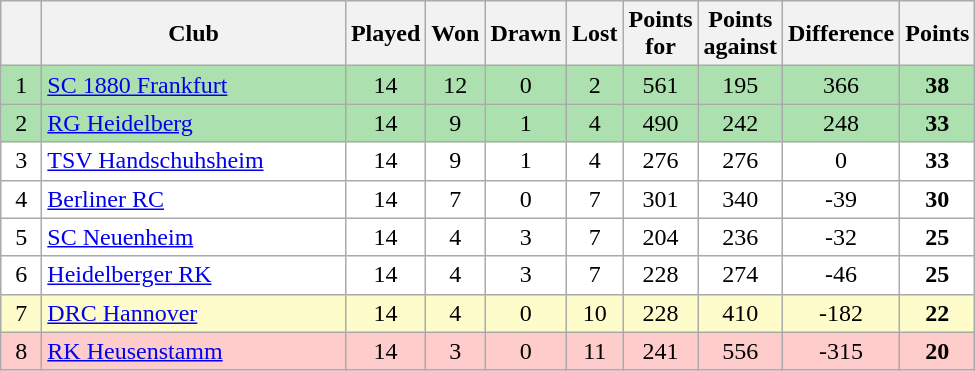<table class="wikitable" style="text-align: center;">
<tr>
<th bgcolor="#efefef" width="20"></th>
<th bgcolor="#efefef" width="195">Club</th>
<th bgcolor="#efefef" width="20">Played</th>
<th bgcolor="#efefef" width="20">Won</th>
<th bgcolor="#efefef" width="20">Drawn</th>
<th bgcolor="#efefef" width="20">Lost</th>
<th bgcolor="#efefef" width="20">Points for</th>
<th bgcolor="#efefef" width="20">Points against</th>
<th bgcolor="#efefef" width="20">Difference</th>
<th bgcolor="#efefef" width="20">Points</th>
</tr>
<tr bgcolor=#ACE1AF align=center>
<td>1</td>
<td align=left><a href='#'>SC 1880 Frankfurt</a></td>
<td>14</td>
<td>12</td>
<td>0</td>
<td>2</td>
<td>561</td>
<td>195</td>
<td>366</td>
<td><strong>38</strong></td>
</tr>
<tr bgcolor=#ACE1AF align=center>
<td>2</td>
<td align=left><a href='#'>RG Heidelberg</a></td>
<td>14</td>
<td>9</td>
<td>1</td>
<td>4</td>
<td>490</td>
<td>242</td>
<td>248</td>
<td><strong>33</strong></td>
</tr>
<tr bgcolor=#ffffff align=center>
<td>3</td>
<td align=left><a href='#'>TSV Handschuhsheim</a></td>
<td>14</td>
<td>9</td>
<td>1</td>
<td>4</td>
<td>276</td>
<td>276</td>
<td>0</td>
<td><strong>33</strong></td>
</tr>
<tr bgcolor=#ffffff align=center>
<td>4</td>
<td align=left><a href='#'>Berliner RC</a></td>
<td>14</td>
<td>7</td>
<td>0</td>
<td>7</td>
<td>301</td>
<td>340</td>
<td>-39</td>
<td><strong>30</strong></td>
</tr>
<tr bgcolor=#ffffff align=center>
<td>5</td>
<td align=left><a href='#'>SC Neuenheim</a></td>
<td>14</td>
<td>4</td>
<td>3</td>
<td>7</td>
<td>204</td>
<td>236</td>
<td>-32</td>
<td><strong>25</strong></td>
</tr>
<tr bgcolor=#ffffff align=center>
<td>6</td>
<td align=left><a href='#'>Heidelberger RK</a></td>
<td>14</td>
<td>4</td>
<td>3</td>
<td>7</td>
<td>228</td>
<td>274</td>
<td>-46</td>
<td><strong>25</strong></td>
</tr>
<tr bgcolor=#fffccc align=center>
<td>7</td>
<td align=left><a href='#'>DRC Hannover</a></td>
<td>14</td>
<td>4</td>
<td>0</td>
<td>10</td>
<td>228</td>
<td>410</td>
<td>-182</td>
<td><strong>22</strong></td>
</tr>
<tr bgcolor=#ffcccc align=center>
<td>8</td>
<td align=left><a href='#'>RK Heusenstamm</a></td>
<td>14</td>
<td>3</td>
<td>0</td>
<td>11</td>
<td>241</td>
<td>556</td>
<td>-315</td>
<td><strong>20</strong></td>
</tr>
</table>
